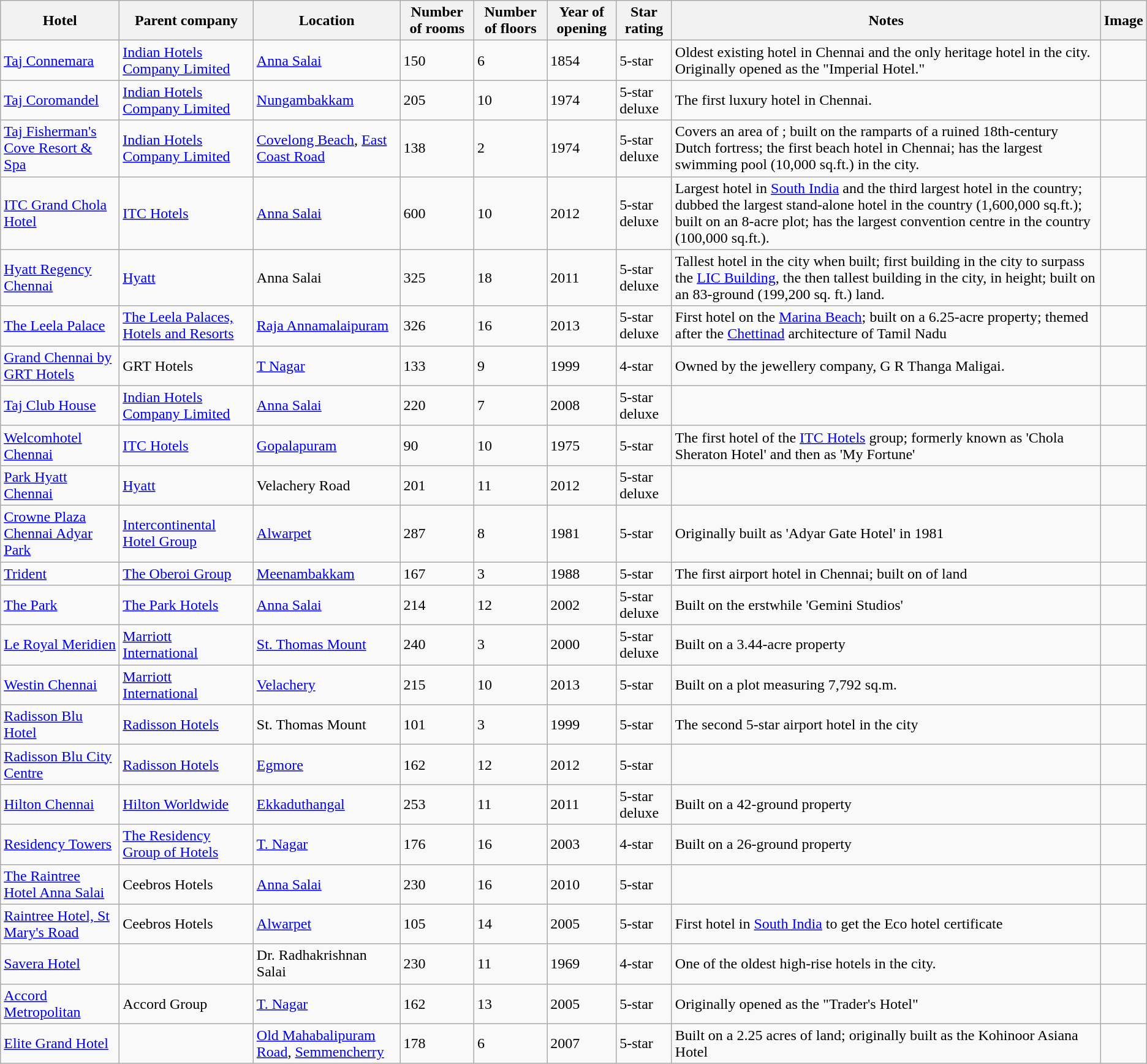<table class="wikitable sortable">
<tr>
<th>Hotel</th>
<th>Parent company</th>
<th>Location</th>
<th>Number of rooms</th>
<th>Number of floors</th>
<th>Year of opening</th>
<th>Star rating</th>
<th class="unsortable">Notes</th>
<th class="unsortable">Image</th>
</tr>
<tr>
<td><a href='#'>Taj Connemara</a></td>
<td><a href='#'>Indian Hotels Company Limited</a></td>
<td><a href='#'>Anna Salai</a></td>
<td>150</td>
<td>6</td>
<td>1854</td>
<td>5-star</td>
<td>Oldest existing hotel in Chennai and the only heritage hotel in the city. Originally opened as the "Imperial Hotel."</td>
<td></td>
</tr>
<tr>
<td><a href='#'>Taj Coromandel</a></td>
<td><a href='#'>Indian Hotels Company Limited</a></td>
<td><a href='#'>Nungambakkam</a></td>
<td>205</td>
<td>10</td>
<td>1974</td>
<td>5-star deluxe</td>
<td>The first luxury hotel in Chennai.</td>
<td></td>
</tr>
<tr>
<td><a href='#'>Taj Fisherman's Cove Resort & Spa</a></td>
<td><a href='#'>Indian Hotels Company Limited</a></td>
<td><a href='#'>Covelong Beach</a>, <a href='#'>East Coast Road</a></td>
<td>138</td>
<td>2</td>
<td>1974</td>
<td>5-star deluxe</td>
<td>Covers an area of ; built on the ramparts of a ruined 18th-century Dutch fortress; the first beach hotel in Chennai; has the largest swimming pool (10,000 sq.ft.) in the city.</td>
<td></td>
</tr>
<tr>
<td><a href='#'>ITC Grand Chola Hotel</a></td>
<td><a href='#'>ITC Hotels</a></td>
<td><a href='#'>Anna Salai</a></td>
<td>600</td>
<td>10</td>
<td>2012</td>
<td>5-star deluxe</td>
<td>Largest hotel in <a href='#'>South India</a> and the third largest hotel in the country; dubbed the largest stand-alone hotel in the country (1,600,000 sq.ft.); built on an 8-acre plot; has the largest convention centre in the country (100,000 sq.ft.).</td>
<td></td>
</tr>
<tr>
<td><a href='#'>Hyatt Regency Chennai</a></td>
<td><a href='#'>Hyatt</a></td>
<td>Anna Salai</td>
<td>325</td>
<td>18</td>
<td>2011</td>
<td>5-star deluxe</td>
<td>Tallest hotel in the city when built; first building in the city to surpass the <a href='#'>LIC Building</a>, the then tallest building in the city, in height; built on an 83-ground (199,200 sq. ft.) land.</td>
<td></td>
</tr>
<tr>
<td><a href='#'>The Leela Palace</a></td>
<td><a href='#'>The Leela Palaces, Hotels and Resorts</a></td>
<td><a href='#'>Raja Annamalaipuram</a></td>
<td>326</td>
<td>16</td>
<td>2013</td>
<td>5-star deluxe</td>
<td>First hotel on the <a href='#'>Marina Beach</a>; built on a 6.25-acre property; themed after the <a href='#'>Chettinad</a> architecture of Tamil Nadu</td>
<td></td>
</tr>
<tr>
<td><a href='#'>Grand Chennai by GRT Hotels</a></td>
<td>GRT Hotels</td>
<td><a href='#'>T Nagar</a></td>
<td>133</td>
<td>9</td>
<td>1999</td>
<td>4-star</td>
<td>Owned by the jewellery company, G R Thanga Maligai.</td>
<td></td>
</tr>
<tr>
<td><a href='#'>Taj Club House</a></td>
<td><a href='#'>Indian Hotels Company Limited</a></td>
<td><a href='#'>Anna Salai</a></td>
<td>220</td>
<td>7</td>
<td>2008</td>
<td>5-star deluxe</td>
<td></td>
<td></td>
</tr>
<tr>
<td><a href='#'>Welcomhotel Chennai</a></td>
<td><a href='#'>ITC Hotels</a></td>
<td><a href='#'>Gopalapuram</a></td>
<td>90</td>
<td>10</td>
<td>1975</td>
<td>5-star</td>
<td>The first hotel of the <a href='#'>ITC Hotels</a> group; formerly known as 'Chola Sheraton Hotel' and then as 'My Fortune'</td>
<td></td>
</tr>
<tr>
<td><a href='#'>Park Hyatt Chennai</a></td>
<td><a href='#'>Hyatt</a></td>
<td>Velachery Road</td>
<td>201</td>
<td>11</td>
<td>2012</td>
<td>5-star deluxe</td>
<td></td>
<td></td>
</tr>
<tr>
<td><a href='#'>Crowne Plaza Chennai Adyar Park</a></td>
<td><a href='#'>Intercontinental Hotel Group</a></td>
<td><a href='#'>Alwarpet</a></td>
<td>287</td>
<td>8</td>
<td>1981</td>
<td>5-star</td>
<td>Originally built as 'Adyar Gate Hotel' in 1981</td>
<td></td>
</tr>
<tr>
<td><a href='#'>Trident</a></td>
<td><a href='#'>The Oberoi Group</a></td>
<td><a href='#'>Meenambakkam</a></td>
<td>167</td>
<td>3</td>
<td>1988</td>
<td>5-star</td>
<td>The first airport hotel in Chennai; built on  of land</td>
<td></td>
</tr>
<tr>
<td><a href='#'>The Park</a></td>
<td><a href='#'>The Park Hotels</a></td>
<td><a href='#'>Anna Salai</a></td>
<td>214</td>
<td>12</td>
<td>2002</td>
<td>5-star deluxe</td>
<td>Built on the erstwhile 'Gemini Studios'</td>
<td></td>
</tr>
<tr>
<td><a href='#'>Le Royal Meridien</a></td>
<td><a href='#'>Marriott International</a></td>
<td><a href='#'>St. Thomas Mount</a></td>
<td>240</td>
<td>3</td>
<td>2000</td>
<td>5-star deluxe</td>
<td>Built on a 3.44-acre property</td>
<td></td>
</tr>
<tr>
<td><a href='#'>Westin Chennai</a></td>
<td><a href='#'>Marriott International</a></td>
<td><a href='#'>Velachery</a></td>
<td>215</td>
<td>10</td>
<td>2013</td>
<td>5-star</td>
<td>Built on a plot measuring 7,792 sq.m.</td>
<td></td>
</tr>
<tr>
<td><a href='#'>Radisson Blu Hotel</a></td>
<td><a href='#'>Radisson Hotels</a></td>
<td>St. Thomas Mount</td>
<td>101</td>
<td>3</td>
<td>1999</td>
<td>5-star</td>
<td>The second 5-star airport hotel in the city</td>
<td></td>
</tr>
<tr>
<td><a href='#'>Radisson Blu City Centre</a></td>
<td><a href='#'>Radisson Hotels</a></td>
<td><a href='#'>Egmore</a></td>
<td>162</td>
<td>12</td>
<td>2012</td>
<td>5-star</td>
<td></td>
<td></td>
</tr>
<tr>
<td><a href='#'>Hilton Chennai</a></td>
<td><a href='#'>Hilton Worldwide</a></td>
<td><a href='#'>Ekkaduthangal</a></td>
<td>253</td>
<td>11</td>
<td>2011</td>
<td>5-star deluxe</td>
<td>Built on a 42-ground property</td>
<td></td>
</tr>
<tr>
<td><a href='#'>Residency Towers</a></td>
<td><a href='#'>The Residency Group of Hotels</a></td>
<td><a href='#'>T. Nagar</a></td>
<td>176</td>
<td>16</td>
<td>2003</td>
<td>4-star</td>
<td>Built on a 26-ground property</td>
<td></td>
</tr>
<tr>
<td><a href='#'>The Raintree Hotel Anna Salai</a></td>
<td>Ceebros Hotels</td>
<td><a href='#'>Anna Salai</a></td>
<td>230</td>
<td>16</td>
<td>2010</td>
<td>5-star</td>
<td></td>
<td></td>
</tr>
<tr>
<td><a href='#'>Raintree Hotel, St Mary's Road</a></td>
<td>Ceebros Hotels</td>
<td><a href='#'>Alwarpet</a></td>
<td>105</td>
<td>14</td>
<td>2005</td>
<td>5-star</td>
<td>First hotel in <a href='#'>South India</a> to get the Eco hotel certificate</td>
<td></td>
</tr>
<tr>
<td><a href='#'>Savera Hotel</a></td>
<td></td>
<td>Dr. Radhakrishnan Salai</td>
<td>230</td>
<td>11</td>
<td>1969</td>
<td>4-star</td>
<td>One of the oldest high-rise hotels in the city.</td>
<td></td>
</tr>
<tr>
<td><a href='#'>Accord Metropolitan</a></td>
<td>Accord Group</td>
<td><a href='#'>T. Nagar</a></td>
<td>162</td>
<td>13</td>
<td>2005</td>
<td>5-star</td>
<td>Originally opened as the "Trader's Hotel"</td>
<td></td>
</tr>
<tr>
<td><a href='#'>Elite Grand Hotel</a></td>
<td></td>
<td><a href='#'>Old Mahabalipuram Road</a>, <a href='#'>Semmencherry</a></td>
<td>178</td>
<td>6</td>
<td>2007</td>
<td>5-star</td>
<td>Built on a 2.25 acres of land; originally built as the Kohinoor Asiana Hotel</td>
<td></td>
</tr>
</table>
